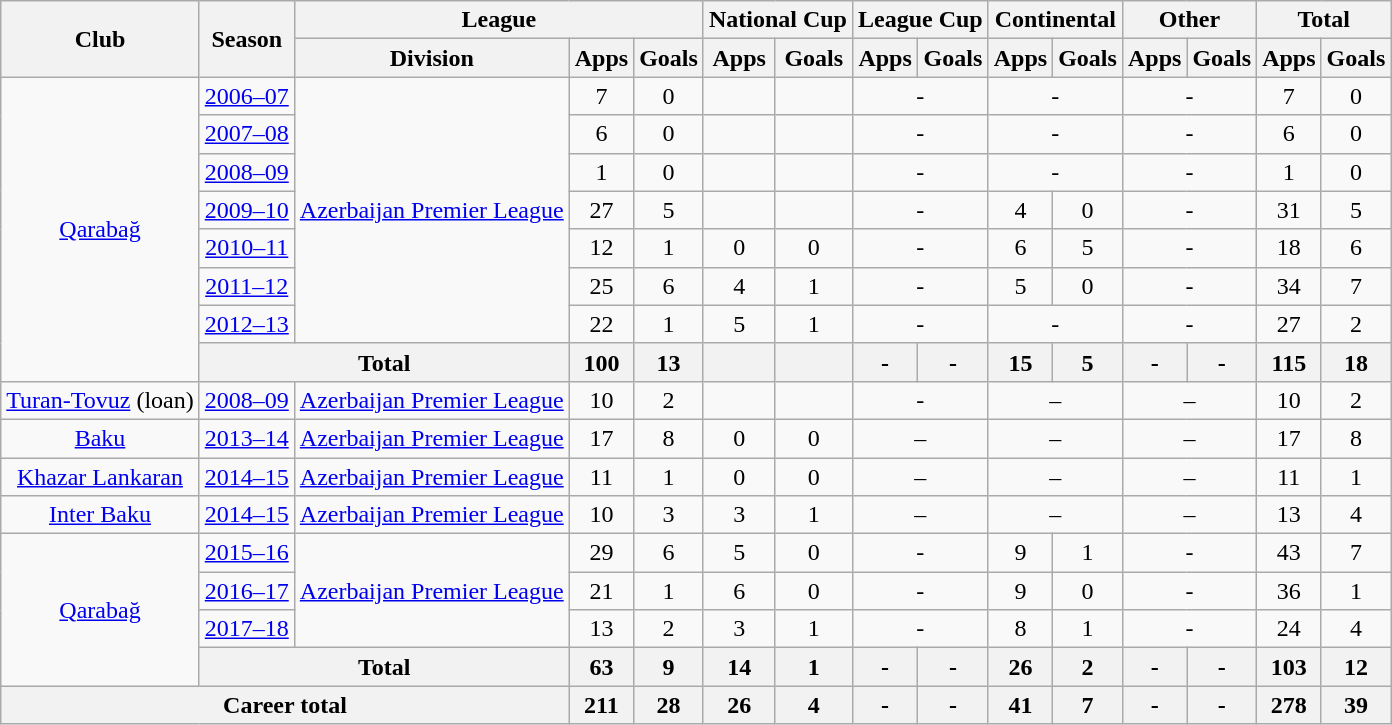<table class="wikitable" style="text-align: center;">
<tr>
<th rowspan="2">Club</th>
<th rowspan="2">Season</th>
<th colspan="3">League</th>
<th colspan="2">National Cup</th>
<th colspan="2">League Cup</th>
<th colspan="2">Continental</th>
<th colspan="2">Other</th>
<th colspan="2">Total</th>
</tr>
<tr>
<th>Division</th>
<th>Apps</th>
<th>Goals</th>
<th>Apps</th>
<th>Goals</th>
<th>Apps</th>
<th>Goals</th>
<th>Apps</th>
<th>Goals</th>
<th>Apps</th>
<th>Goals</th>
<th>Apps</th>
<th>Goals</th>
</tr>
<tr>
<td rowspan="8" valign="center"><a href='#'>Qarabağ</a></td>
<td><a href='#'>2006–07</a></td>
<td rowspan="7" valign="center"><a href='#'>Azerbaijan Premier League</a></td>
<td>7</td>
<td>0</td>
<td></td>
<td></td>
<td colspan="2">-</td>
<td colspan="2">-</td>
<td colspan="2">-</td>
<td>7</td>
<td>0</td>
</tr>
<tr>
<td><a href='#'>2007–08</a></td>
<td>6</td>
<td>0</td>
<td></td>
<td></td>
<td colspan="2">-</td>
<td colspan="2">-</td>
<td colspan="2">-</td>
<td>6</td>
<td>0</td>
</tr>
<tr>
<td><a href='#'>2008–09</a></td>
<td>1</td>
<td>0</td>
<td></td>
<td></td>
<td colspan="2">-</td>
<td colspan="2">-</td>
<td colspan="2">-</td>
<td>1</td>
<td>0</td>
</tr>
<tr>
<td><a href='#'>2009–10</a></td>
<td>27</td>
<td>5</td>
<td></td>
<td></td>
<td colspan="2">-</td>
<td>4</td>
<td>0</td>
<td colspan="2">-</td>
<td>31</td>
<td>5</td>
</tr>
<tr>
<td><a href='#'>2010–11</a></td>
<td>12</td>
<td>1</td>
<td>0</td>
<td>0</td>
<td colspan="2">-</td>
<td>6</td>
<td>5</td>
<td colspan="2">-</td>
<td>18</td>
<td>6</td>
</tr>
<tr>
<td><a href='#'>2011–12</a></td>
<td>25</td>
<td>6</td>
<td>4</td>
<td>1</td>
<td colspan="2">-</td>
<td>5</td>
<td>0</td>
<td colspan="2">-</td>
<td>34</td>
<td>7</td>
</tr>
<tr>
<td><a href='#'>2012–13</a></td>
<td>22</td>
<td>1</td>
<td>5</td>
<td>1</td>
<td colspan="2">-</td>
<td colspan="2">-</td>
<td colspan="2">-</td>
<td>27</td>
<td>2</td>
</tr>
<tr>
<th colspan="2">Total</th>
<th>100</th>
<th>13</th>
<th></th>
<th></th>
<th>-</th>
<th>-</th>
<th>15</th>
<th>5</th>
<th>-</th>
<th>-</th>
<th>115</th>
<th>18</th>
</tr>
<tr>
<td valign="center"><a href='#'>Turan-Tovuz</a> (loan)</td>
<td><a href='#'>2008–09</a></td>
<td><a href='#'>Azerbaijan Premier League</a></td>
<td>10</td>
<td>2</td>
<td></td>
<td></td>
<td colspan="2">-</td>
<td colspan="2">–</td>
<td colspan="2">–</td>
<td>10</td>
<td>2</td>
</tr>
<tr>
<td valign="center"><a href='#'>Baku</a></td>
<td><a href='#'>2013–14</a></td>
<td><a href='#'>Azerbaijan Premier League</a></td>
<td>17</td>
<td>8</td>
<td>0</td>
<td>0</td>
<td colspan="2">–</td>
<td colspan="2">–</td>
<td colspan="2">–</td>
<td>17</td>
<td>8</td>
</tr>
<tr>
<td valign="center"><a href='#'>Khazar Lankaran</a></td>
<td><a href='#'>2014–15</a></td>
<td><a href='#'>Azerbaijan Premier League</a></td>
<td>11</td>
<td>1</td>
<td>0</td>
<td>0</td>
<td colspan="2">–</td>
<td colspan="2">–</td>
<td colspan="2">–</td>
<td>11</td>
<td>1</td>
</tr>
<tr>
<td valign="center"><a href='#'>Inter Baku</a></td>
<td><a href='#'>2014–15</a></td>
<td><a href='#'>Azerbaijan Premier League</a></td>
<td>10</td>
<td>3</td>
<td>3</td>
<td>1</td>
<td colspan="2">–</td>
<td colspan="2">–</td>
<td colspan="2">–</td>
<td>13</td>
<td>4</td>
</tr>
<tr>
<td rowspan="4" valign="center"><a href='#'>Qarabağ</a></td>
<td><a href='#'>2015–16</a></td>
<td rowspan="3" valign="center"><a href='#'>Azerbaijan Premier League</a></td>
<td>29</td>
<td>6</td>
<td>5</td>
<td>0</td>
<td colspan="2">-</td>
<td>9</td>
<td>1</td>
<td colspan="2">-</td>
<td>43</td>
<td>7</td>
</tr>
<tr>
<td><a href='#'>2016–17</a></td>
<td>21</td>
<td>1</td>
<td>6</td>
<td>0</td>
<td colspan="2">-</td>
<td>9</td>
<td>0</td>
<td colspan="2">-</td>
<td>36</td>
<td>1</td>
</tr>
<tr>
<td><a href='#'>2017–18</a></td>
<td>13</td>
<td>2</td>
<td>3</td>
<td>1</td>
<td colspan="2">-</td>
<td>8</td>
<td>1</td>
<td colspan="2">-</td>
<td>24</td>
<td>4</td>
</tr>
<tr>
<th colspan="2">Total</th>
<th>63</th>
<th>9</th>
<th>14</th>
<th>1</th>
<th>-</th>
<th>-</th>
<th>26</th>
<th>2</th>
<th>-</th>
<th>-</th>
<th>103</th>
<th>12</th>
</tr>
<tr>
<th colspan="3">Career total</th>
<th>211</th>
<th>28</th>
<th>26</th>
<th>4</th>
<th>-</th>
<th>-</th>
<th>41</th>
<th>7</th>
<th>-</th>
<th>-</th>
<th>278</th>
<th>39</th>
</tr>
</table>
